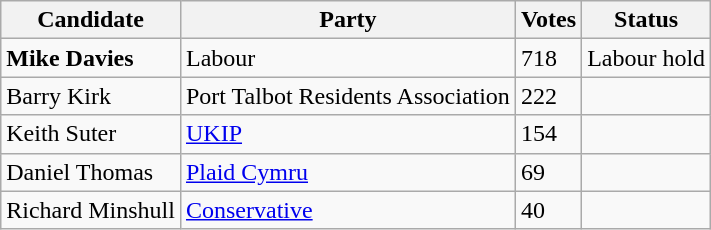<table class="wikitable sortable">
<tr>
<th>Candidate</th>
<th>Party</th>
<th>Votes</th>
<th>Status</th>
</tr>
<tr>
<td><strong>Mike Davies</strong></td>
<td>Labour</td>
<td>718</td>
<td>Labour hold</td>
</tr>
<tr>
<td>Barry Kirk</td>
<td>Port Talbot Residents Association</td>
<td>222</td>
<td></td>
</tr>
<tr>
<td>Keith Suter</td>
<td><a href='#'>UKIP</a></td>
<td>154</td>
<td></td>
</tr>
<tr>
<td>Daniel Thomas</td>
<td><a href='#'>Plaid Cymru</a></td>
<td>69</td>
<td></td>
</tr>
<tr>
<td>Richard Minshull</td>
<td><a href='#'>Conservative</a></td>
<td>40</td>
<td></td>
</tr>
</table>
